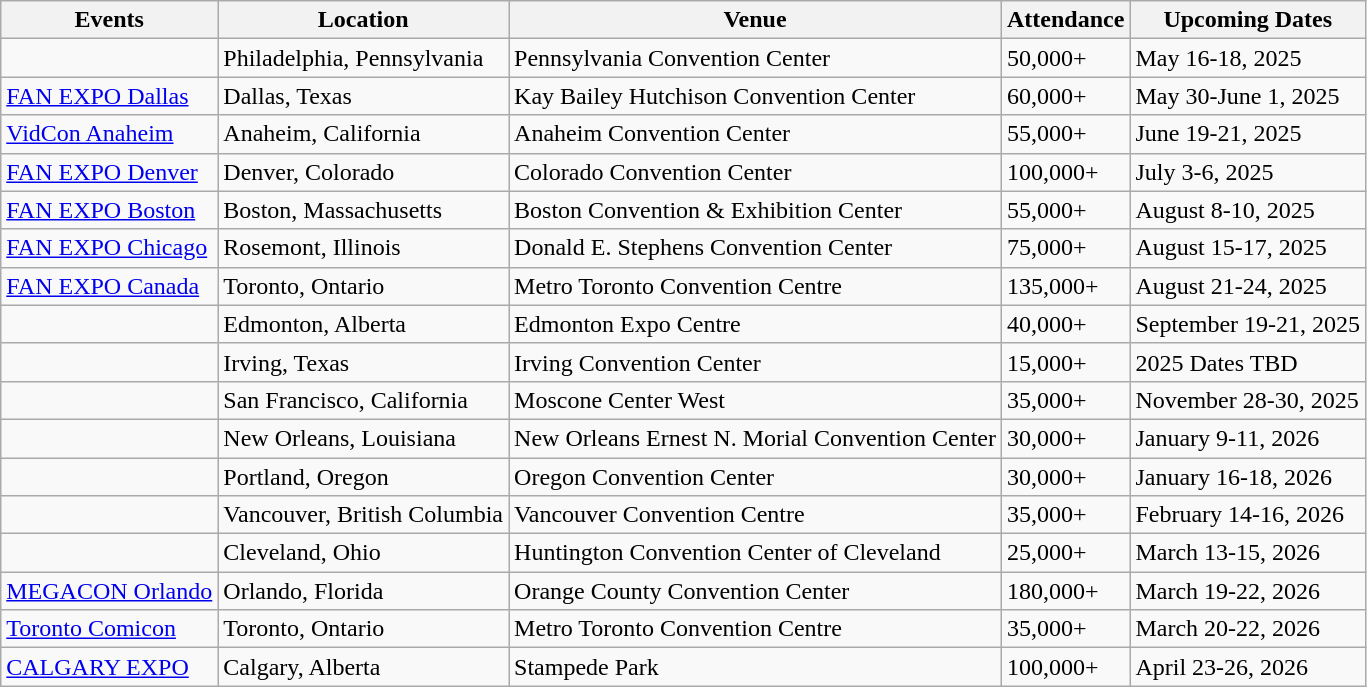<table class="wikitable sortable">
<tr>
<th>Events</th>
<th>Location</th>
<th>Venue</th>
<th>Attendance</th>
<th>Upcoming Dates</th>
</tr>
<tr>
<td></td>
<td>Philadelphia, Pennsylvania</td>
<td>Pennsylvania Convention Center</td>
<td>50,000+</td>
<td>May 16-18, 2025</td>
</tr>
<tr>
<td><a href='#'>FAN EXPO Dallas</a></td>
<td>Dallas, Texas</td>
<td>Kay Bailey Hutchison Convention Center</td>
<td>60,000+</td>
<td>May 30-June 1, 2025</td>
</tr>
<tr>
<td><a href='#'>VidCon Anaheim</a></td>
<td>Anaheim, California</td>
<td>Anaheim Convention Center</td>
<td>55,000+</td>
<td>June 19-21, 2025</td>
</tr>
<tr>
<td><a href='#'>FAN EXPO Denver</a></td>
<td>Denver, Colorado</td>
<td>Colorado Convention Center</td>
<td>100,000+</td>
<td>July 3-6, 2025</td>
</tr>
<tr>
<td><a href='#'>FAN EXPO Boston</a></td>
<td>Boston, Massachusetts</td>
<td>Boston Convention & Exhibition Center</td>
<td>55,000+</td>
<td>August 8-10, 2025</td>
</tr>
<tr>
<td><a href='#'>FAN EXPO Chicago</a></td>
<td>Rosemont, Illinois</td>
<td>Donald E. Stephens Convention Center</td>
<td>75,000+</td>
<td>August 15-17, 2025</td>
</tr>
<tr>
<td><a href='#'>FAN EXPO Canada</a></td>
<td>Toronto, Ontario</td>
<td>Metro Toronto Convention Centre</td>
<td>135,000+</td>
<td>August 21-24, 2025</td>
</tr>
<tr>
<td></td>
<td>Edmonton, Alberta</td>
<td>Edmonton Expo Centre</td>
<td>40,000+</td>
<td>September 19-21, 2025</td>
</tr>
<tr>
<td></td>
<td>Irving, Texas</td>
<td>Irving Convention Center</td>
<td>15,000+</td>
<td>2025 Dates TBD</td>
</tr>
<tr>
<td></td>
<td>San Francisco, California</td>
<td>Moscone Center West</td>
<td>35,000+</td>
<td>November 28-30, 2025</td>
</tr>
<tr>
<td></td>
<td>New Orleans, Louisiana</td>
<td>New Orleans Ernest N. Morial Convention Center</td>
<td>30,000+</td>
<td>January 9-11, 2026</td>
</tr>
<tr>
<td></td>
<td>Portland, Oregon</td>
<td>Oregon Convention Center</td>
<td>30,000+</td>
<td>January 16-18, 2026</td>
</tr>
<tr>
<td></td>
<td>Vancouver, British Columbia</td>
<td>Vancouver Convention Centre</td>
<td>35,000+</td>
<td>February 14-16, 2026</td>
</tr>
<tr>
<td></td>
<td>Cleveland, Ohio</td>
<td>Huntington Convention Center of Cleveland</td>
<td>25,000+</td>
<td>March 13-15, 2026</td>
</tr>
<tr>
<td><a href='#'>MEGACON Orlando</a></td>
<td>Orlando, Florida</td>
<td>Orange County Convention Center</td>
<td>180,000+</td>
<td>March 19-22, 2026</td>
</tr>
<tr>
<td><a href='#'>Toronto Comicon</a></td>
<td>Toronto, Ontario</td>
<td>Metro Toronto Convention Centre</td>
<td>35,000+</td>
<td>March 20-22, 2026</td>
</tr>
<tr>
<td><a href='#'>CALGARY EXPO</a></td>
<td>Calgary, Alberta</td>
<td>Stampede Park</td>
<td>100,000+</td>
<td>April 23-26, 2026</td>
</tr>
</table>
